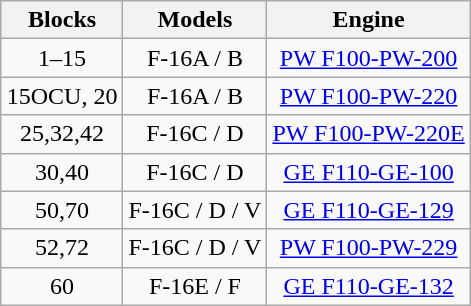<table class="wikitable" style="float:right; text-align:center; margin:1em;" cellpadding="5">
<tr>
<th>Blocks</th>
<th>Models</th>
<th>Engine</th>
</tr>
<tr>
<td>1–15</td>
<td>F-16A / B</td>
<td><a href='#'>PW F100-PW-200</a></td>
</tr>
<tr>
<td>15OCU, 20</td>
<td>F-16A / B</td>
<td><a href='#'>PW F100-PW-220</a></td>
</tr>
<tr>
<td>25,32,42</td>
<td>F-16C / D</td>
<td><a href='#'>PW F100-PW-220E</a></td>
</tr>
<tr>
<td>30,40</td>
<td>F-16C / D</td>
<td><a href='#'>GE F110-GE-100</a></td>
</tr>
<tr>
<td>50,70</td>
<td>F-16C / D / V</td>
<td><a href='#'>GE F110-GE-129</a></td>
</tr>
<tr>
<td>52,72</td>
<td>F-16C / D / V</td>
<td><a href='#'>PW F100-PW-229</a></td>
</tr>
<tr>
<td>60</td>
<td>F-16E / F</td>
<td><a href='#'>GE F110-GE-132</a></td>
</tr>
</table>
